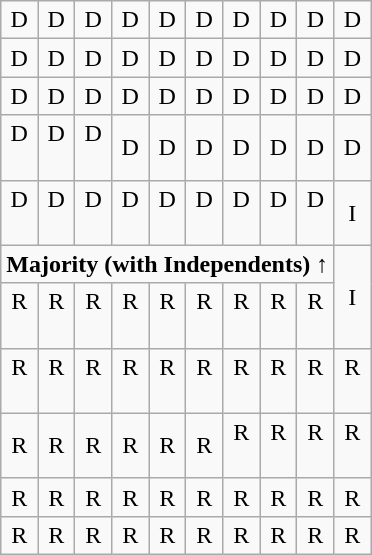<table class="wikitable" style="text-align:center; ">
<tr>
<td>D</td>
<td>D</td>
<td>D</td>
<td>D</td>
<td>D</td>
<td>D</td>
<td>D</td>
<td>D</td>
<td>D</td>
<td>D</td>
</tr>
<tr>
<td width=10% >D</td>
<td width=10% >D</td>
<td width=10% >D</td>
<td width=10% >D</td>
<td width=10% >D</td>
<td width=10% >D</td>
<td width=10% >D</td>
<td width=10% >D</td>
<td width=10% >D</td>
<td width=10% >D</td>
</tr>
<tr>
<td>D</td>
<td>D</td>
<td>D</td>
<td>D</td>
<td>D</td>
<td>D</td>
<td>D</td>
<td>D</td>
<td>D</td>
<td>D</td>
</tr>
<tr>
<td>D<br><br></td>
<td>D<br><br></td>
<td>D<br><br></td>
<td>D</td>
<td>D</td>
<td>D</td>
<td>D</td>
<td>D</td>
<td>D</td>
<td>D</td>
</tr>
<tr>
<td>D<br><br></td>
<td>D<br><br></td>
<td>D<br><br></td>
<td>D<br><br></td>
<td>D<br><br></td>
<td>D<br><br></td>
<td>D<br><br></td>
<td>D<br><br></td>
<td>D<br><br></td>
<td>I</td>
</tr>
<tr>
<td colspan=9 style="text-align:right"><strong>Majority (with Independents) ↑</strong></td>
<td rowspan=2 >I</td>
</tr>
<tr>
<td>R<br><br></td>
<td>R<br><br></td>
<td>R<br><br></td>
<td>R<br><br></td>
<td>R<br><br></td>
<td>R<br><br></td>
<td>R<br><br></td>
<td>R<br><br></td>
<td>R<br><br></td>
</tr>
<tr>
<td>R<br><br></td>
<td>R<br><br></td>
<td>R<br><br></td>
<td>R<br><br></td>
<td>R<br><br></td>
<td>R<br><br></td>
<td>R<br><br></td>
<td>R<br><br></td>
<td>R<br><br></td>
<td>R<br><br></td>
</tr>
<tr>
<td>R</td>
<td>R</td>
<td>R</td>
<td>R</td>
<td>R</td>
<td>R</td>
<td>R<br><br></td>
<td>R<br><br></td>
<td>R<br><br></td>
<td>R<br><br></td>
</tr>
<tr>
<td>R</td>
<td>R</td>
<td>R</td>
<td>R</td>
<td>R</td>
<td>R</td>
<td>R</td>
<td>R</td>
<td>R</td>
<td>R</td>
</tr>
<tr>
<td>R</td>
<td>R</td>
<td>R</td>
<td>R</td>
<td>R</td>
<td>R</td>
<td>R</td>
<td>R</td>
<td>R</td>
<td>R</td>
</tr>
</table>
